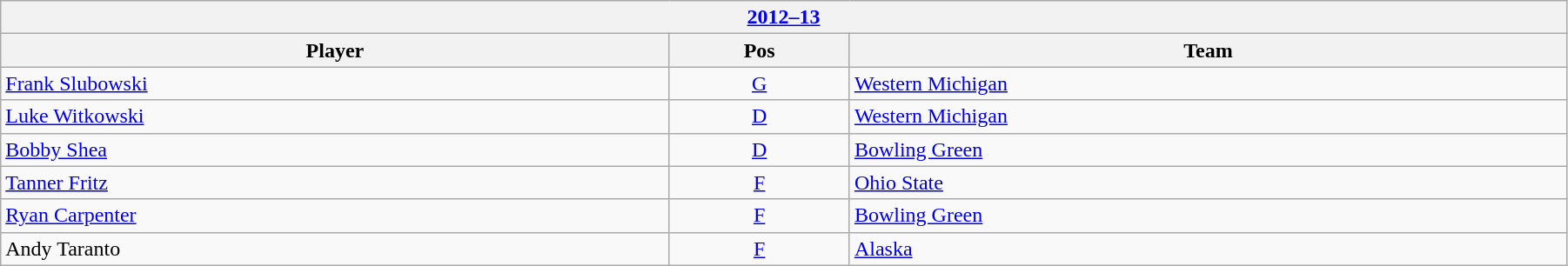<table class="wikitable" width=95%>
<tr>
<th colspan=3><a href='#'>2012–13</a></th>
</tr>
<tr>
<th>Player</th>
<th>Pos</th>
<th>Team</th>
</tr>
<tr>
<td><a href='#'>Frank Slubowski</a></td>
<td style="text-align:center;"><a href='#'>G</a></td>
<td><a href='#'>Western Michigan</a></td>
</tr>
<tr>
<td><a href='#'>Luke Witkowski</a></td>
<td style="text-align:center;"><a href='#'>D</a></td>
<td><a href='#'>Western Michigan</a></td>
</tr>
<tr>
<td><a href='#'>Bobby Shea</a></td>
<td style="text-align:center;"><a href='#'>D</a></td>
<td><a href='#'>Bowling Green</a></td>
</tr>
<tr>
<td><a href='#'>Tanner Fritz</a></td>
<td style="text-align:center;"><a href='#'>F</a></td>
<td><a href='#'>Ohio State</a></td>
</tr>
<tr>
<td><a href='#'>Ryan Carpenter</a></td>
<td style="text-align:center;"><a href='#'>F</a></td>
<td><a href='#'>Bowling Green</a></td>
</tr>
<tr>
<td>Andy Taranto</td>
<td style="text-align:center;"><a href='#'>F</a></td>
<td><a href='#'>Alaska</a></td>
</tr>
</table>
